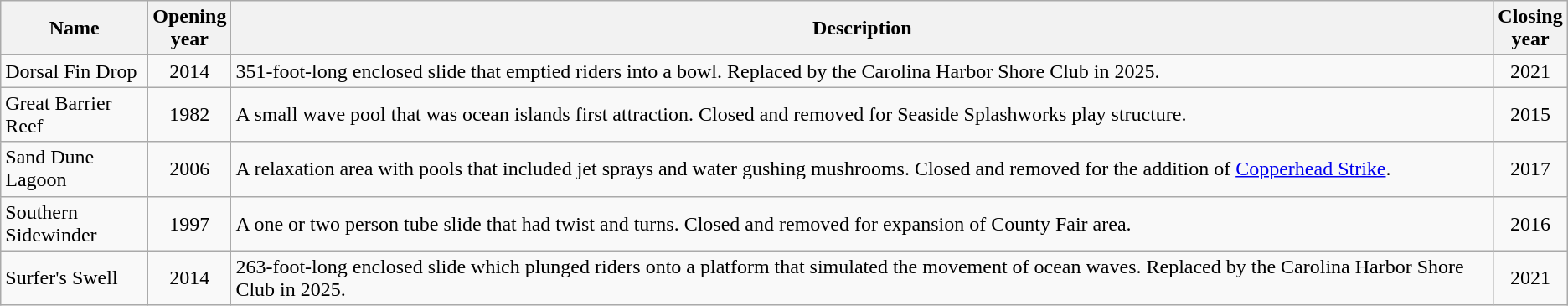<table class="wikitable sortable">
<tr>
<th scope="col" style="width:110px;">Name</th>
<th scope="col" style="width:40px;">Opening year</th>
<th>Description</th>
<th scope="col" style="width:40px;">Closing year</th>
</tr>
<tr>
<td>Dorsal Fin Drop</td>
<td style="text-align:center;">2014</td>
<td>351-foot-long enclosed slide that emptied riders into a bowl. Replaced by the Carolina Harbor Shore Club in 2025.</td>
<td align="center">2021</td>
</tr>
<tr>
<td>Great Barrier Reef</td>
<td align="center">1982</td>
<td>A small wave pool that was ocean islands first attraction. Closed and removed for Seaside Splashworks play structure.</td>
<td align="center">2015</td>
</tr>
<tr>
<td>Sand Dune Lagoon</td>
<td align="center">2006</td>
<td>A relaxation area with pools that included jet sprays and water gushing mushrooms. Closed and removed for the addition of <a href='#'>Copperhead Strike</a>.</td>
<td align="center">2017</td>
</tr>
<tr>
<td>Southern Sidewinder</td>
<td align="center">1997</td>
<td>A one or two person tube slide that had twist and turns. Closed and removed for expansion of County Fair area.</td>
<td align="center">2016</td>
</tr>
<tr>
<td>Surfer's Swell</td>
<td style="text-align:center;">2014</td>
<td>263-foot-long enclosed slide which plunged riders onto a platform that simulated the movement of ocean waves. Replaced by the Carolina Harbor Shore Club in 2025.</td>
<td align="center">2021</td>
</tr>
</table>
